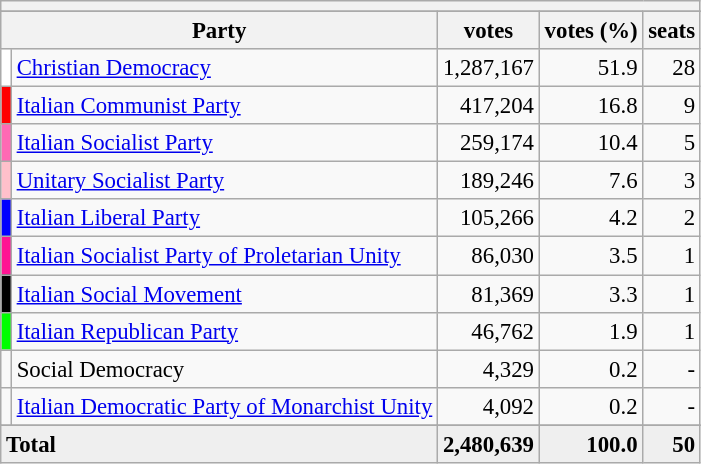<table class="wikitable" style="font-size:95%">
<tr>
<th colspan="5"></th>
</tr>
<tr>
</tr>
<tr bgcolor="EFEFEF">
<th colspan=2>Party</th>
<th>votes</th>
<th>votes (%)</th>
<th>seats</th>
</tr>
<tr>
<td bgcolor=white></td>
<td><a href='#'>Christian Democracy</a></td>
<td align=right>1,287,167</td>
<td align=right>51.9</td>
<td align=right>28</td>
</tr>
<tr>
<td bgcolor=red></td>
<td><a href='#'>Italian Communist Party</a></td>
<td align=right>417,204</td>
<td align=right>16.8</td>
<td align=right>9</td>
</tr>
<tr>
<td bgcolor=hotpink></td>
<td><a href='#'>Italian Socialist Party</a></td>
<td align=right>259,174</td>
<td align=right>10.4</td>
<td align=right>5</td>
</tr>
<tr>
<td bgcolor=pink></td>
<td><a href='#'>Unitary Socialist Party</a></td>
<td align=right>189,246</td>
<td align=right>7.6</td>
<td align=right>3</td>
</tr>
<tr>
<td bgcolor=blue></td>
<td><a href='#'>Italian Liberal Party</a></td>
<td align=right>105,266</td>
<td align=right>4.2</td>
<td align=right>2</td>
</tr>
<tr>
<td bgcolor=deeppink></td>
<td><a href='#'>Italian Socialist Party of Proletarian Unity</a></td>
<td align=right>86,030</td>
<td align=right>3.5</td>
<td align=right>1</td>
</tr>
<tr>
<td bgcolor=black></td>
<td><a href='#'>Italian Social Movement</a></td>
<td align=right>81,369</td>
<td align=right>3.3</td>
<td align=right>1</td>
</tr>
<tr>
<td bgcolor=lime></td>
<td><a href='#'>Italian Republican Party</a></td>
<td align=right>46,762</td>
<td align=right>1.9</td>
<td align=right>1</td>
</tr>
<tr>
<td bgcolor=></td>
<td>Social Democracy</td>
<td align=right>4,329</td>
<td align=right>0.2</td>
<td align=right>-</td>
</tr>
<tr>
<td bgcolor=></td>
<td><a href='#'>Italian Democratic Party of Monarchist Unity</a></td>
<td align=right>4,092</td>
<td align=right>0.2</td>
<td align=right>-</td>
</tr>
<tr>
</tr>
<tr bgcolor="EFEFEF">
<td colspan=2><strong>Total</strong></td>
<td align=right><strong>2,480,639</strong></td>
<td align=right><strong>100.0</strong></td>
<td align=right><strong>50</strong></td>
</tr>
</table>
